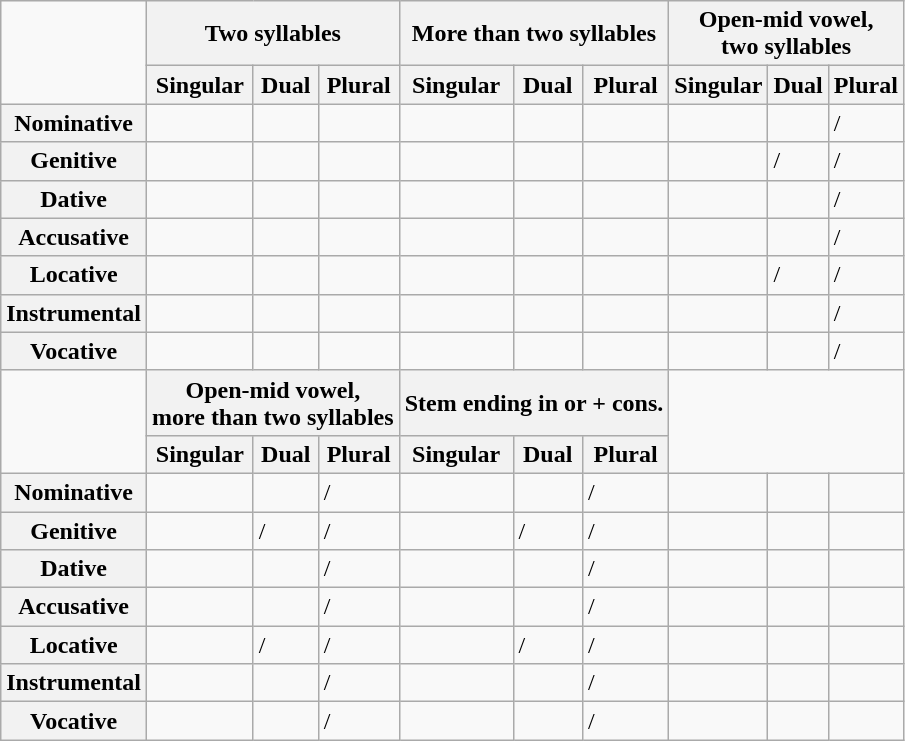<table class="wikitable">
<tr>
<td rowspan="2"></td>
<th colspan="3">Two syllables</th>
<th colspan="3">More than two syllables</th>
<th colspan="3">Open-mid vowel,<br>two syllables</th>
</tr>
<tr>
<th>Singular</th>
<th>Dual</th>
<th>Plural</th>
<th>Singular</th>
<th>Dual</th>
<th>Plural</th>
<th>Singular</th>
<th>Dual</th>
<th>Plural</th>
</tr>
<tr>
<th>Nominative</th>
<td></td>
<td></td>
<td></td>
<td></td>
<td></td>
<td></td>
<td></td>
<td></td>
<td> / </td>
</tr>
<tr>
<th>Genitive</th>
<td></td>
<td></td>
<td></td>
<td></td>
<td></td>
<td></td>
<td></td>
<td> / </td>
<td> / </td>
</tr>
<tr>
<th>Dative</th>
<td></td>
<td></td>
<td></td>
<td></td>
<td></td>
<td></td>
<td></td>
<td></td>
<td> / </td>
</tr>
<tr>
<th>Accusative</th>
<td></td>
<td></td>
<td></td>
<td></td>
<td></td>
<td></td>
<td></td>
<td></td>
<td> / </td>
</tr>
<tr>
<th>Locative</th>
<td></td>
<td></td>
<td></td>
<td></td>
<td></td>
<td></td>
<td></td>
<td> / </td>
<td> / </td>
</tr>
<tr>
<th>Instrumental</th>
<td></td>
<td></td>
<td></td>
<td></td>
<td></td>
<td></td>
<td></td>
<td></td>
<td> / </td>
</tr>
<tr>
<th>Vocative</th>
<td></td>
<td></td>
<td></td>
<td></td>
<td></td>
<td></td>
<td></td>
<td></td>
<td> / </td>
</tr>
<tr>
<td rowspan="2"></td>
<th colspan="3">Open-mid vowel,<br>more than two syllables</th>
<th colspan="3">Stem ending in   or  + cons.</th>
<td colspan="3" rowspan="2"></td>
</tr>
<tr>
<th>Singular</th>
<th>Dual</th>
<th>Plural</th>
<th>Singular</th>
<th>Dual</th>
<th>Plural</th>
</tr>
<tr>
<th>Nominative</th>
<td></td>
<td></td>
<td> / </td>
<td></td>
<td></td>
<td> / </td>
<td></td>
<td></td>
<td></td>
</tr>
<tr>
<th>Genitive</th>
<td></td>
<td> / </td>
<td> / </td>
<td></td>
<td> / </td>
<td> / </td>
<td></td>
<td></td>
<td></td>
</tr>
<tr>
<th>Dative</th>
<td></td>
<td></td>
<td> / </td>
<td></td>
<td></td>
<td> / </td>
<td></td>
<td></td>
<td></td>
</tr>
<tr>
<th>Accusative</th>
<td></td>
<td></td>
<td> / </td>
<td></td>
<td></td>
<td> / </td>
<td></td>
<td></td>
<td></td>
</tr>
<tr>
<th>Locative</th>
<td></td>
<td> / </td>
<td> / </td>
<td></td>
<td> / </td>
<td> / </td>
<td></td>
<td></td>
<td></td>
</tr>
<tr>
<th>Instrumental</th>
<td></td>
<td></td>
<td> / </td>
<td></td>
<td></td>
<td> / </td>
<td></td>
<td></td>
<td></td>
</tr>
<tr>
<th>Vocative</th>
<td></td>
<td></td>
<td> / </td>
<td></td>
<td></td>
<td> / </td>
<td></td>
<td></td>
<td></td>
</tr>
</table>
